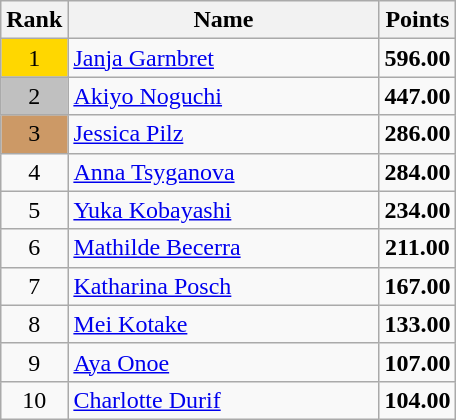<table class="wikitable" style="text-align:center">
<tr>
<th>Rank</th>
<th width="200">Name</th>
<th data-sort-type="number">Points</th>
</tr>
<tr>
<td style="background: gold">1</td>
<td align="left"> <a href='#'>Janja Garnbret</a></td>
<td><strong>596.00</strong></td>
</tr>
<tr>
<td style="background: silver">2</td>
<td align="left"> <a href='#'>Akiyo Noguchi</a></td>
<td><strong>447.00</strong></td>
</tr>
<tr>
<td style="background: #cc9966">3</td>
<td align="left"> <a href='#'>Jessica Pilz</a></td>
<td><strong>286.00</strong></td>
</tr>
<tr>
<td>4</td>
<td align="left"> <a href='#'>Anna Tsyganova</a></td>
<td><strong>284.00</strong></td>
</tr>
<tr>
<td>5</td>
<td align="left"> <a href='#'>Yuka Kobayashi</a></td>
<td><strong>234.00</strong></td>
</tr>
<tr>
<td>6</td>
<td align="left"> <a href='#'>Mathilde Becerra</a></td>
<td><strong>211.00</strong></td>
</tr>
<tr>
<td>7</td>
<td align="left"> <a href='#'>Katharina Posch</a></td>
<td><strong>167.00</strong></td>
</tr>
<tr>
<td>8</td>
<td align="left"> <a href='#'>Mei Kotake</a></td>
<td><strong>133.00</strong></td>
</tr>
<tr>
<td>9</td>
<td align="left"> <a href='#'>Aya Onoe</a></td>
<td><strong>107.00</strong></td>
</tr>
<tr>
<td>10</td>
<td align="left"> <a href='#'>Charlotte Durif</a></td>
<td><strong>104.00</strong></td>
</tr>
</table>
